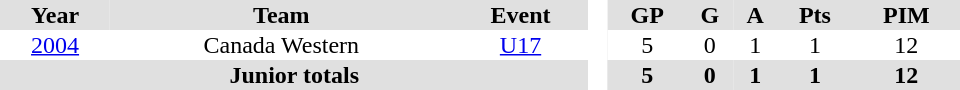<table border="0" cellpadding="1" cellspacing="0" style="text-align:center; width:40em">
<tr ALIGN="center" bgcolor="#e0e0e0">
<th>Year</th>
<th>Team</th>
<th>Event</th>
<th rowspan="99" bgcolor="#ffffff"> </th>
<th>GP</th>
<th>G</th>
<th>A</th>
<th>Pts</th>
<th>PIM</th>
</tr>
<tr>
<td><a href='#'>2004</a></td>
<td>Canada Western</td>
<td><a href='#'>U17</a></td>
<td>5</td>
<td>0</td>
<td>1</td>
<td>1</td>
<td>12</td>
</tr>
<tr bgcolor="#e0e0e0">
<th colspan="3">Junior totals</th>
<th>5</th>
<th>0</th>
<th>1</th>
<th>1</th>
<th>12</th>
</tr>
</table>
